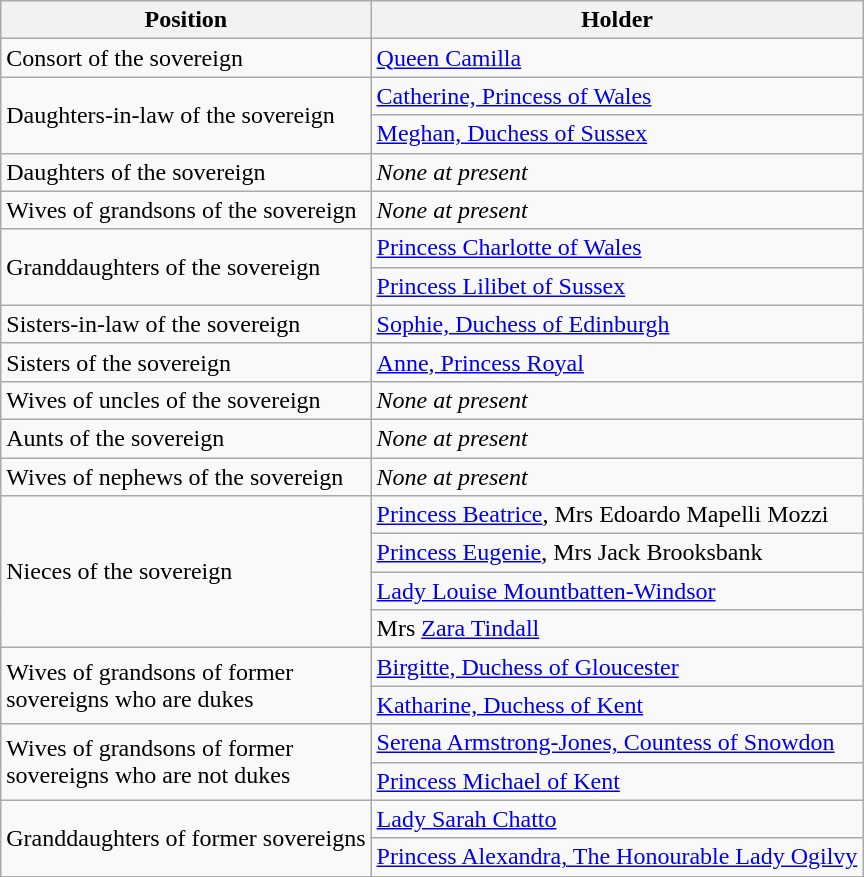<table class="wikitable">
<tr>
<th>Position</th>
<th>Holder</th>
</tr>
<tr>
<td>Consort of the sovereign</td>
<td> <a href='#'>Queen Camilla</a></td>
</tr>
<tr>
<td rowspan=2>Daughters-in-law of the sovereign</td>
<td> <a href='#'>Catherine, Princess of Wales</a></td>
</tr>
<tr>
<td> <a href='#'>Meghan, Duchess of Sussex</a></td>
</tr>
<tr>
<td>Daughters of the sovereign</td>
<td><em>None at present</em></td>
</tr>
<tr>
<td>Wives of grandsons of the sovereign</td>
<td><em>None at present</em></td>
</tr>
<tr>
<td rowspan=2>Granddaughters of the sovereign</td>
<td> <a href='#'>Princess Charlotte of Wales</a></td>
</tr>
<tr>
<td> <a href='#'>Princess Lilibet of Sussex</a></td>
</tr>
<tr>
<td>Sisters-in-law of the sovereign</td>
<td> <a href='#'>Sophie, Duchess of Edinburgh</a></td>
</tr>
<tr>
<td>Sisters of the sovereign</td>
<td> <a href='#'>Anne, Princess Royal</a></td>
</tr>
<tr>
<td>Wives of uncles of the sovereign</td>
<td><em>None at present</em></td>
</tr>
<tr>
<td>Aunts of the sovereign</td>
<td><em>None at present</em></td>
</tr>
<tr>
<td>Wives of nephews of the sovereign</td>
<td><em>None at present</em></td>
</tr>
<tr>
<td rowspan=4>Nieces of the sovereign</td>
<td> <a href='#'>Princess Beatrice</a>, Mrs Edoardo Mapelli Mozzi</td>
</tr>
<tr>
<td> <a href='#'>Princess Eugenie</a>, Mrs Jack Brooksbank</td>
</tr>
<tr>
<td> <a href='#'>Lady Louise Mountbatten-Windsor</a></td>
</tr>
<tr>
<td>Mrs <a href='#'>Zara Tindall</a></td>
</tr>
<tr>
<td rowspan=2>Wives of grandsons of former<br>sovereigns who are dukes</td>
<td> <a href='#'>Birgitte, Duchess of Gloucester</a></td>
</tr>
<tr>
<td> <a href='#'>Katharine, Duchess of Kent</a></td>
</tr>
<tr>
<td rowspan=2>Wives of grandsons of former<br>sovereigns who are not dukes</td>
<td><a href='#'>Serena Armstrong-Jones, Countess of Snowdon</a></td>
</tr>
<tr>
<td> <a href='#'>Princess Michael of Kent</a></td>
</tr>
<tr>
<td rowspan=2>Granddaughters of former sovereigns</td>
<td><a href='#'>Lady Sarah Chatto</a></td>
</tr>
<tr>
<td> <a href='#'>Princess Alexandra, The Honourable Lady Ogilvy</a></td>
</tr>
</table>
